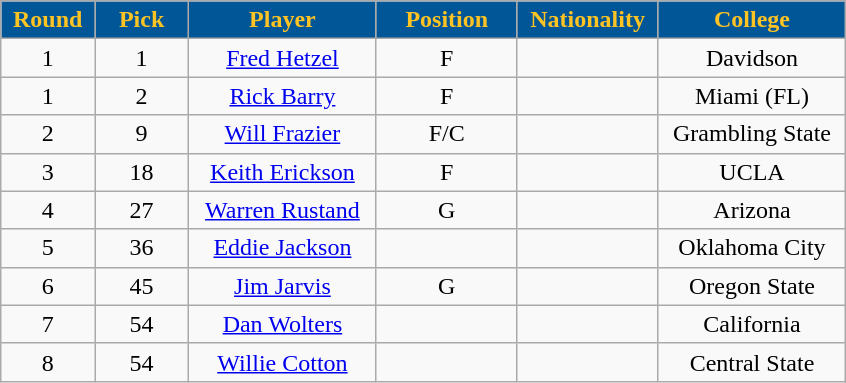<table class="wikitable sortable sortable">
<tr>
<th style="background:#005696;color:#FFC423;" width="10%">Round</th>
<th style="background:#005696;color:#FFC423;" width="10%">Pick</th>
<th style="background:#005696;color:#FFC423;" width="20%">Player</th>
<th style="background:#005696;color:#FFC423;" width="15%">Position</th>
<th style="background:#005696;color:#FFC423;" width="15%">Nationality</th>
<th style="background:#005696;color:#FFC423;" width="20%">College</th>
</tr>
<tr style="text-align: center">
<td>1</td>
<td>1</td>
<td><a href='#'>Fred Hetzel</a></td>
<td>F</td>
<td></td>
<td>Davidson</td>
</tr>
<tr style="text-align: center">
<td>1</td>
<td>2</td>
<td><a href='#'>Rick Barry</a></td>
<td>F</td>
<td></td>
<td>Miami (FL)</td>
</tr>
<tr style="text-align: center">
<td>2</td>
<td>9</td>
<td><a href='#'>Will Frazier</a></td>
<td>F/C</td>
<td></td>
<td>Grambling State</td>
</tr>
<tr style="text-align: center">
<td>3</td>
<td>18</td>
<td><a href='#'>Keith Erickson</a></td>
<td>F</td>
<td></td>
<td>UCLA</td>
</tr>
<tr style="text-align: center">
<td>4</td>
<td>27</td>
<td><a href='#'>Warren Rustand</a></td>
<td>G</td>
<td></td>
<td>Arizona</td>
</tr>
<tr style="text-align: center">
<td>5</td>
<td>36</td>
<td><a href='#'>Eddie Jackson</a></td>
<td></td>
<td></td>
<td>Oklahoma City</td>
</tr>
<tr style="text-align: center">
<td>6</td>
<td>45</td>
<td><a href='#'>Jim Jarvis</a></td>
<td>G</td>
<td></td>
<td>Oregon State</td>
</tr>
<tr style="text-align: center">
<td>7</td>
<td>54</td>
<td><a href='#'>Dan Wolters</a></td>
<td></td>
<td></td>
<td>California</td>
</tr>
<tr style="text-align: center">
<td>8</td>
<td>54</td>
<td><a href='#'>Willie Cotton</a></td>
<td></td>
<td></td>
<td>Central State</td>
</tr>
</table>
